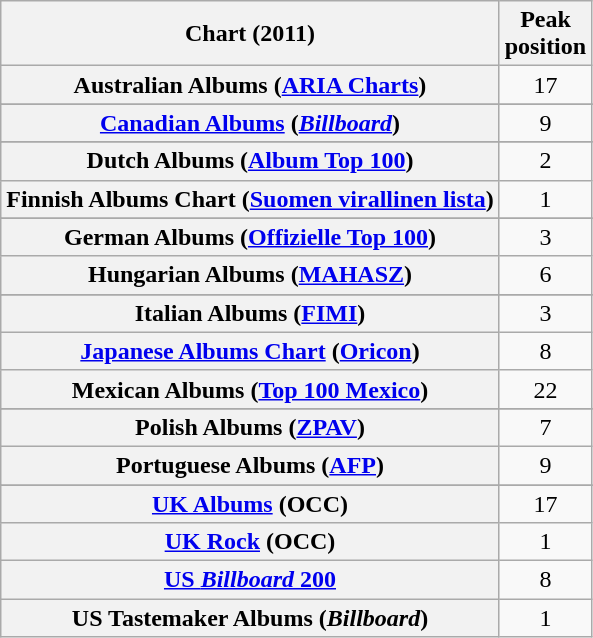<table class="wikitable sortable plainrowheaders">
<tr>
<th scope="col">Chart (2011)</th>
<th scope="col">Peak<br>position</th>
</tr>
<tr>
<th scope="row">Australian Albums (<a href='#'>ARIA Charts</a>)</th>
<td style="text-align:center;">17</td>
</tr>
<tr>
</tr>
<tr>
</tr>
<tr>
</tr>
<tr>
<th scope="row"><a href='#'>Canadian Albums</a> (<em><a href='#'>Billboard</a></em>)</th>
<td style="text-align:center;">9</td>
</tr>
<tr>
</tr>
<tr>
</tr>
<tr>
<th scope="row">Dutch Albums (<a href='#'>Album Top 100</a>)</th>
<td style="text-align:center;">2</td>
</tr>
<tr>
<th scope="row">Finnish Albums Chart (<a href='#'>Suomen virallinen lista</a>)</th>
<td style="text-align:center;">1</td>
</tr>
<tr>
</tr>
<tr>
<th scope="row">German Albums (<a href='#'>Offizielle Top 100</a>)</th>
<td align="center">3</td>
</tr>
<tr>
<th scope="row">Hungarian Albums (<a href='#'>MAHASZ</a>)</th>
<td style="text-align:center;">6</td>
</tr>
<tr>
</tr>
<tr>
<th scope="row">Italian Albums (<a href='#'>FIMI</a>)</th>
<td style="text-align:center;">3</td>
</tr>
<tr>
<th scope="row"><a href='#'>Japanese Albums Chart</a> (<a href='#'>Oricon</a>)</th>
<td style="text-align:center;">8</td>
</tr>
<tr>
<th scope="row">Mexican Albums (<a href='#'>Top 100 Mexico</a>)</th>
<td align="center">22</td>
</tr>
<tr>
</tr>
<tr>
</tr>
<tr>
<th scope="row">Polish Albums (<a href='#'>ZPAV</a>)</th>
<td style="text-align:center;">7</td>
</tr>
<tr>
<th scope="row">Portuguese Albums (<a href='#'>AFP</a>)</th>
<td style="text-align:center;">9</td>
</tr>
<tr>
</tr>
<tr>
</tr>
<tr>
</tr>
<tr>
</tr>
<tr>
<th scope="row"><a href='#'>UK Albums</a> (OCC)</th>
<td style="text-align:center;">17</td>
</tr>
<tr>
<th scope="row"><a href='#'>UK Rock</a> (OCC)</th>
<td style="text-align:center;">1</td>
</tr>
<tr>
<th scope="row"><a href='#'>US <em>Billboard</em> 200</a></th>
<td style="text-align:center;">8</td>
</tr>
<tr>
<th scope="row">US Tastemaker Albums (<em>Billboard</em>)</th>
<td style="text-align:center;">1</td>
</tr>
</table>
